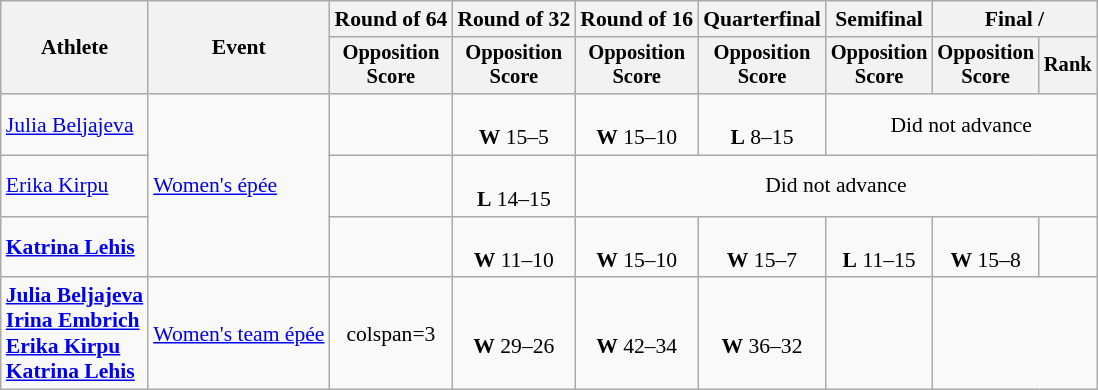<table class="wikitable" style="font-size:90%">
<tr>
<th rowspan="2">Athlete</th>
<th rowspan="2">Event</th>
<th>Round of 64</th>
<th>Round of 32</th>
<th>Round of 16</th>
<th>Quarterfinal</th>
<th>Semifinal</th>
<th colspan=2>Final / </th>
</tr>
<tr style="font-size:95%">
<th>Opposition <br> Score</th>
<th>Opposition <br> Score</th>
<th>Opposition <br> Score</th>
<th>Opposition <br> Score</th>
<th>Opposition <br> Score</th>
<th>Opposition <br> Score</th>
<th>Rank</th>
</tr>
<tr align=center>
<td align=left><a href='#'>Julia Beljajeva</a></td>
<td align=left rowspan=3><a href='#'>Women's épée</a></td>
<td></td>
<td><br><strong>W</strong> 15–5</td>
<td><br><strong>W</strong> 15–10</td>
<td><br><strong>L</strong> 8–15</td>
<td colspan=3>Did not advance</td>
</tr>
<tr align=center>
<td align=left><a href='#'>Erika Kirpu</a></td>
<td></td>
<td><br><strong>L</strong> 14–15</td>
<td colspan=5>Did not advance</td>
</tr>
<tr align=center>
<td align=left><strong><a href='#'>Katrina Lehis</a></strong></td>
<td></td>
<td><br><strong>W</strong> 11–10</td>
<td><br><strong>W</strong> 15–10</td>
<td><br><strong>W</strong> 15–7</td>
<td><br><strong>L</strong> 11–15</td>
<td><br><strong>W</strong> 15–8</td>
<td></td>
</tr>
<tr align=center>
<td align=left><strong><a href='#'>Julia Beljajeva</a><br><a href='#'>Irina Embrich</a><br><a href='#'>Erika Kirpu</a><br><a href='#'>Katrina Lehis</a></strong></td>
<td align=left><a href='#'>Women's team épée</a></td>
<td>colspan=3 </td>
<td><br><strong>W</strong> 29–26</td>
<td><br><strong>W</strong> 42–34</td>
<td><br><strong>W</strong> 36–32</td>
<td></td>
</tr>
</table>
